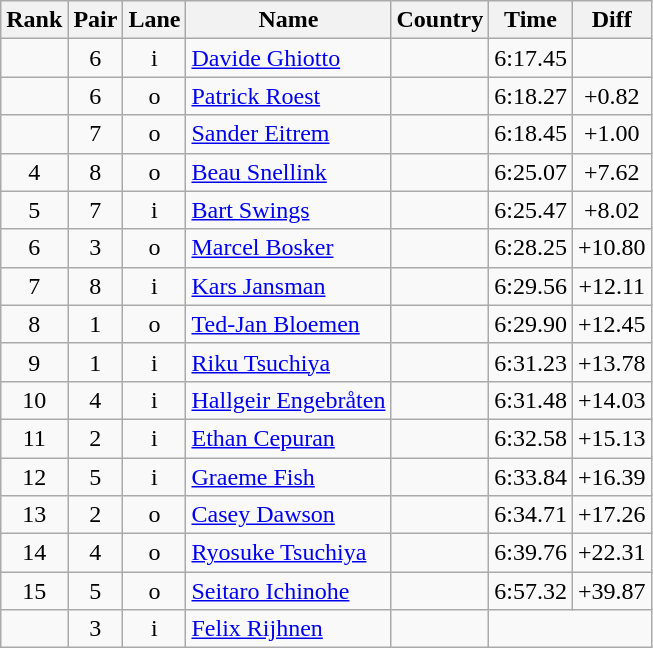<table class="wikitable sortable" style="text-align:center">
<tr>
<th>Rank</th>
<th>Pair</th>
<th>Lane</th>
<th>Name</th>
<th>Country</th>
<th>Time</th>
<th>Diff</th>
</tr>
<tr>
<td></td>
<td>6</td>
<td>i</td>
<td align=left><a href='#'>Davide Ghiotto</a></td>
<td align=left></td>
<td>6:17.45</td>
</tr>
<tr>
<td></td>
<td>6</td>
<td>o</td>
<td align=left><a href='#'>Patrick Roest</a></td>
<td align=left></td>
<td>6:18.27</td>
<td>+0.82</td>
</tr>
<tr>
<td></td>
<td>7</td>
<td>o</td>
<td align=left><a href='#'>Sander Eitrem</a></td>
<td align=left></td>
<td>6:18.45</td>
<td>+1.00</td>
</tr>
<tr>
<td>4</td>
<td>8</td>
<td>o</td>
<td align=left><a href='#'>Beau Snellink</a></td>
<td align=left></td>
<td>6:25.07</td>
<td>+7.62</td>
</tr>
<tr>
<td>5</td>
<td>7</td>
<td>i</td>
<td align=left><a href='#'>Bart Swings</a></td>
<td align=left></td>
<td>6:25.47</td>
<td>+8.02</td>
</tr>
<tr>
<td>6</td>
<td>3</td>
<td>o</td>
<td align=left><a href='#'>Marcel Bosker</a></td>
<td align=left></td>
<td>6:28.25</td>
<td>+10.80</td>
</tr>
<tr>
<td>7</td>
<td>8</td>
<td>i</td>
<td align=left><a href='#'>Kars Jansman</a></td>
<td align=left></td>
<td>6:29.56</td>
<td>+12.11</td>
</tr>
<tr>
<td>8</td>
<td>1</td>
<td>o</td>
<td align=left><a href='#'>Ted-Jan Bloemen</a></td>
<td align=left></td>
<td>6:29.90</td>
<td>+12.45</td>
</tr>
<tr>
<td>9</td>
<td>1</td>
<td>i</td>
<td align=left><a href='#'>Riku Tsuchiya</a></td>
<td align=left></td>
<td>6:31.23</td>
<td>+13.78</td>
</tr>
<tr>
<td>10</td>
<td>4</td>
<td>i</td>
<td align=left><a href='#'>Hallgeir Engebråten</a></td>
<td align=left></td>
<td>6:31.48</td>
<td>+14.03</td>
</tr>
<tr>
<td>11</td>
<td>2</td>
<td>i</td>
<td align=left><a href='#'>Ethan Cepuran</a></td>
<td align=left></td>
<td>6:32.58</td>
<td>+15.13</td>
</tr>
<tr>
<td>12</td>
<td>5</td>
<td>i</td>
<td align=left><a href='#'>Graeme Fish</a></td>
<td align=left></td>
<td>6:33.84</td>
<td>+16.39</td>
</tr>
<tr>
<td>13</td>
<td>2</td>
<td>o</td>
<td align=left><a href='#'>Casey Dawson</a></td>
<td align=left></td>
<td>6:34.71</td>
<td>+17.26</td>
</tr>
<tr>
<td>14</td>
<td>4</td>
<td>o</td>
<td align=left><a href='#'>Ryosuke Tsuchiya</a></td>
<td align=left></td>
<td>6:39.76</td>
<td>+22.31</td>
</tr>
<tr>
<td>15</td>
<td>5</td>
<td>o</td>
<td align=left><a href='#'>Seitaro Ichinohe</a></td>
<td align=left></td>
<td>6:57.32</td>
<td>+39.87</td>
</tr>
<tr>
<td></td>
<td>3</td>
<td>i</td>
<td align=left><a href='#'>Felix Rijhnen</a></td>
<td align=left></td>
<td colspan="2"></td>
</tr>
</table>
